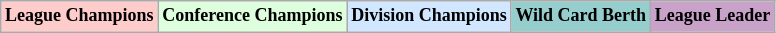<table class="wikitable"  style="margin:center; font-size:75%;">
<tr>
<td style="text-align:center; background:#fcc;"><strong>League Champions</strong></td>
<td style="text-align:center; background:#dfd;"><strong>Conference Champions</strong></td>
<td style="text-align:center; background:#d0e7ff;"><strong>Division Champions</strong></td>
<td style="text-align:center; background:#96cdcd;"><strong>Wild Card Berth</strong></td>
<td style="text-align:center; background:#c8a2c8;"><strong>League Leader</strong></td>
</tr>
</table>
